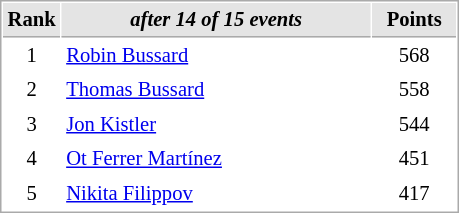<table cellspacing="1" cellpadding="3" style="border:1px solid #AAAAAA;font-size:86%">
<tr style="background-color: #E4E4E4;">
<th style="border-bottom:1px solid #AAAAAA; width: 10px;">Rank</th>
<th style="border-bottom:1px solid #AAAAAA; width: 200px;"><em>after 14 of 15 events</em></th>
<th style="border-bottom:1px solid #AAAAAA; width: 50px;">Points</th>
</tr>
<tr>
<td align=center>1</td>
<td> <a href='#'>Robin Bussard</a></td>
<td align=center>568</td>
</tr>
<tr>
<td align=center>2</td>
<td> <a href='#'>Thomas Bussard</a></td>
<td align=center>558</td>
</tr>
<tr>
<td align=center>3</td>
<td> <a href='#'>Jon Kistler</a></td>
<td align=center>544</td>
</tr>
<tr>
<td align=center>4</td>
<td> <a href='#'>Ot Ferrer Martínez</a></td>
<td align=center>451</td>
</tr>
<tr>
<td align=center>5</td>
<td> <a href='#'>Nikita Filippov</a></td>
<td align=center>417</td>
</tr>
</table>
